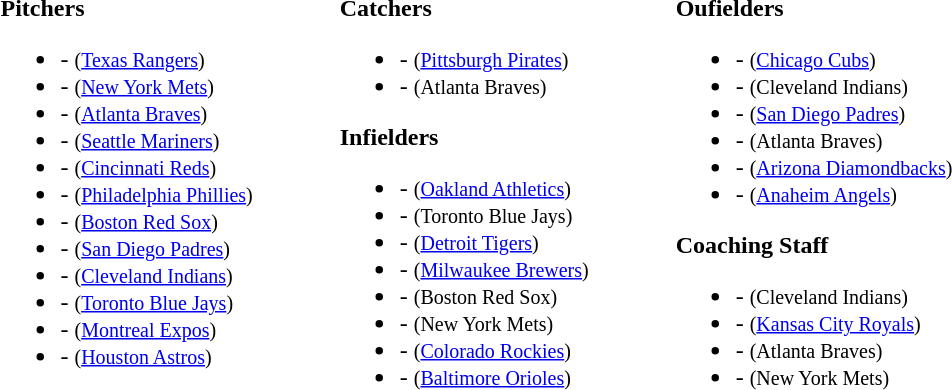<table>
<tr>
<td valign="top"><br><strong>Pitchers</strong><ul><li> - <small>(<a href='#'>Texas Rangers</a>)</small></li><li> - <small>(<a href='#'>New York Mets</a>)</small></li><li> - <small>(<a href='#'>Atlanta Braves</a>)</small></li><li> - <small>(<a href='#'>Seattle Mariners</a>)</small></li><li> - <small>(<a href='#'>Cincinnati Reds</a>)</small></li><li> - <small>(<a href='#'>Philadelphia Phillies</a>)</small></li><li> - <small>(<a href='#'>Boston Red Sox</a>)</small></li><li> - <small>(<a href='#'>San Diego Padres</a>)</small></li><li> - <small>(<a href='#'>Cleveland Indians</a>)</small></li><li> - <small>(<a href='#'>Toronto Blue Jays</a>)</small></li><li> - <small>(<a href='#'>Montreal Expos</a>)</small></li><li> - <small>(<a href='#'>Houston Astros</a>)</small></li></ul></td>
<td width="50"> </td>
<td valign="top"><br><strong>Catchers</strong><ul><li> - <small>(<a href='#'>Pittsburgh Pirates</a>)</small></li><li> - <small>(Atlanta Braves)</small></li></ul><strong>Infielders</strong><ul><li> - <small>(<a href='#'>Oakland Athletics</a>)</small></li><li> - <small>(Toronto Blue Jays)</small></li><li> - <small>(<a href='#'>Detroit Tigers</a>)</small></li><li> - <small>(<a href='#'>Milwaukee Brewers</a>)</small></li><li> - <small>(Boston Red Sox)</small></li><li> - <small>(New York Mets)</small></li><li> - <small>(<a href='#'>Colorado Rockies</a>)</small></li><li> - <small>(<a href='#'>Baltimore Orioles</a>)</small></li></ul></td>
<td width="50"> </td>
<td valign="top"><br><strong>Oufielders</strong><ul><li> - <small>(<a href='#'>Chicago Cubs</a>)</small></li><li> - <small>(Cleveland Indians)</small></li><li> - <small>(<a href='#'>San Diego Padres</a>)</small></li><li> - <small>(Atlanta Braves)</small></li><li> - <small>(<a href='#'>Arizona Diamondbacks</a>)</small></li><li> - <small>(<a href='#'>Anaheim Angels</a>)</small></li></ul><strong>Coaching Staff</strong><ul><li> - <small>(Cleveland Indians)</small></li><li> - <small>(<a href='#'>Kansas City Royals</a>)</small></li><li> - <small>(Atlanta Braves)</small></li><li> - <small>(New York Mets)</small></li></ul></td>
</tr>
</table>
